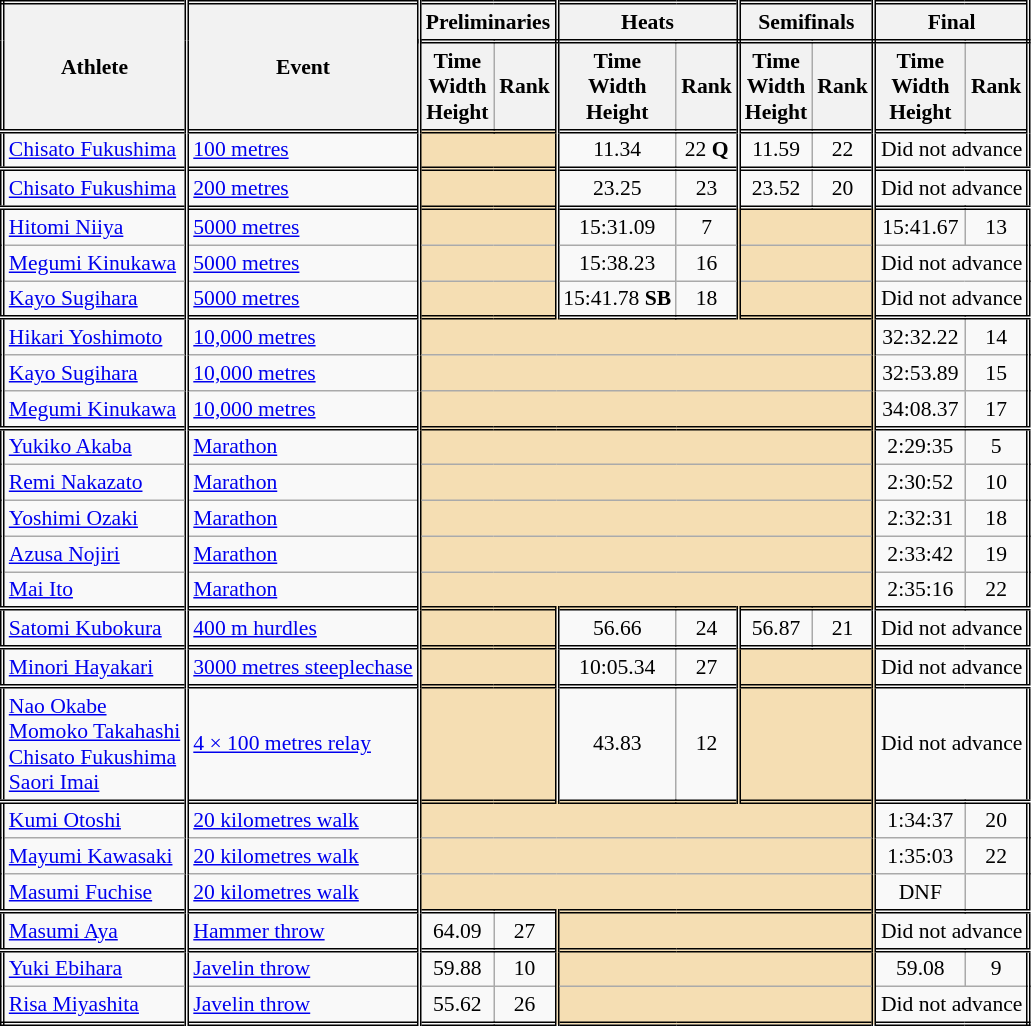<table class=wikitable style="font-size:90%; border: double;">
<tr>
<th rowspan="2" style="border-right:double">Athlete</th>
<th rowspan="2" style="border-right:double">Event</th>
<th colspan="2" style="border-right:double; border-bottom:double;">Preliminaries</th>
<th colspan="2" style="border-right:double; border-bottom:double;">Heats</th>
<th colspan="2" style="border-right:double; border-bottom:double;">Semifinals</th>
<th colspan="2" style="border-right:double; border-bottom:double;">Final</th>
</tr>
<tr>
<th>Time<br>Width<br>Height</th>
<th style="border-right:double">Rank</th>
<th>Time<br>Width<br>Height</th>
<th style="border-right:double">Rank</th>
<th>Time<br>Width<br>Height</th>
<th style="border-right:double">Rank</th>
<th>Time<br>Width<br>Height</th>
<th style="border-right:double">Rank</th>
</tr>
<tr style="border-top: double;">
<td style="border-right:double"><a href='#'>Chisato Fukushima</a></td>
<td style="border-right:double"><a href='#'>100 metres</a></td>
<td style="border-right:double" colspan= 2 bgcolor="wheat"></td>
<td align=center>11.34</td>
<td align=center style="border-right:double">22 <strong>Q</strong></td>
<td align=center>11.59</td>
<td align=center style="border-right:double">22</td>
<td colspan="2" align=center>Did not advance</td>
</tr>
<tr style="border-top: double;">
<td style="border-right:double"><a href='#'>Chisato Fukushima</a></td>
<td style="border-right:double"><a href='#'>200 metres</a></td>
<td style="border-right:double" colspan= 2 bgcolor="wheat"></td>
<td align=center>23.25</td>
<td align=center style="border-right:double">23</td>
<td align=center>23.52</td>
<td align=center style="border-right:double">20</td>
<td colspan="2" align=center>Did not advance</td>
</tr>
<tr style="border-top: double;">
<td style="border-right:double"><a href='#'>Hitomi Niiya</a></td>
<td style="border-right:double"><a href='#'>5000 metres</a></td>
<td style="border-right:double" colspan= 2 bgcolor="wheat"></td>
<td align=center>15:31.09</td>
<td align=center style="border-right:double">7</td>
<td style="border-right:double" colspan= 2 bgcolor="wheat"></td>
<td align=center>15:41.67</td>
<td align=center>13</td>
</tr>
<tr>
<td style="border-right:double"><a href='#'>Megumi Kinukawa</a></td>
<td style="border-right:double"><a href='#'>5000 metres</a></td>
<td style="border-right:double" colspan= 2 bgcolor="wheat"></td>
<td align=center>15:38.23</td>
<td align=center style="border-right:double">16</td>
<td style="border-right:double" colspan= 2 bgcolor="wheat"></td>
<td colspan="2" align=center>Did not advance</td>
</tr>
<tr>
<td style="border-right:double"><a href='#'>Kayo Sugihara</a></td>
<td style="border-right:double"><a href='#'>5000 metres</a></td>
<td style="border-right:double" colspan= 2 bgcolor="wheat"></td>
<td align=center>15:41.78 <strong>SB</strong></td>
<td align=center style="border-right:double">18</td>
<td style="border-right:double" colspan= 2 bgcolor="wheat"></td>
<td colspan="2" align=center>Did not advance</td>
</tr>
<tr style="border-top: double;">
<td style="border-right:double"><a href='#'>Hikari Yoshimoto</a></td>
<td style="border-right:double"><a href='#'>10,000 metres</a></td>
<td style="border-right:double" colspan= 6 bgcolor="wheat"></td>
<td align=center>32:32.22</td>
<td align=center>14</td>
</tr>
<tr>
<td style="border-right:double"><a href='#'>Kayo Sugihara</a></td>
<td style="border-right:double"><a href='#'>10,000 metres</a></td>
<td style="border-right:double" colspan= 6 bgcolor="wheat"></td>
<td align=center>32:53.89</td>
<td align=center>15</td>
</tr>
<tr>
<td style="border-right:double"><a href='#'>Megumi Kinukawa</a></td>
<td style="border-right:double"><a href='#'>10,000 metres</a></td>
<td style="border-right:double" colspan= 6 bgcolor="wheat"></td>
<td align=center>34:08.37 </td>
<td align=center>17</td>
</tr>
<tr style="border-top: double;">
<td style="border-right:double"><a href='#'>Yukiko Akaba</a></td>
<td style="border-right:double"><a href='#'>Marathon</a></td>
<td style="border-right:double" colspan= 6 bgcolor="wheat"></td>
<td align=center>2:29:35</td>
<td align=center>5</td>
</tr>
<tr>
<td style="border-right:double"><a href='#'>Remi Nakazato</a></td>
<td style="border-right:double"><a href='#'>Marathon</a></td>
<td style="border-right:double" colspan= 6 bgcolor="wheat"></td>
<td align=center>2:30:52</td>
<td align=center>10</td>
</tr>
<tr>
<td style="border-right:double"><a href='#'>Yoshimi Ozaki</a></td>
<td style="border-right:double"><a href='#'>Marathon</a></td>
<td style="border-right:double" colspan= 6 bgcolor="wheat"></td>
<td align=center>2:32:31</td>
<td align=center>18</td>
</tr>
<tr>
<td style="border-right:double"><a href='#'>Azusa Nojiri</a></td>
<td style="border-right:double"><a href='#'>Marathon</a></td>
<td style="border-right:double" colspan= 6 bgcolor="wheat"></td>
<td align=center>2:33:42</td>
<td align=center>19</td>
</tr>
<tr>
<td style="border-right:double"><a href='#'>Mai Ito</a></td>
<td style="border-right:double"><a href='#'>Marathon</a></td>
<td style="border-right:double" colspan= 6 bgcolor="wheat"></td>
<td align=center>2:35:16</td>
<td align=center>22</td>
</tr>
<tr style="border-top: double;">
<td style="border-right:double"><a href='#'>Satomi Kubokura</a></td>
<td style="border-right:double"><a href='#'>400 m hurdles</a></td>
<td style="border-right:double" colspan= 2 bgcolor="wheat"></td>
<td align=center>56.66</td>
<td align=center style="border-right:double">24</td>
<td align=center>56.87</td>
<td align=center style="border-right:double">21</td>
<td colspan="2" align=center>Did not advance</td>
</tr>
<tr style="border-top: double;">
<td style="border-right:double"><a href='#'>Minori Hayakari</a></td>
<td style="border-right:double"><a href='#'>3000 metres steeplechase</a></td>
<td style="border-right:double" colspan= 2 bgcolor="wheat"></td>
<td align=center>10:05.34</td>
<td align=center style="border-right:double">27</td>
<td style="border-right:double" colspan= 2 bgcolor="wheat"></td>
<td align=center colspan= 2>Did not advance</td>
</tr>
<tr style="border-top: double;">
<td style="border-right:double"><a href='#'>Nao Okabe</a><br><a href='#'>Momoko Takahashi</a><br><a href='#'>Chisato Fukushima</a><br><a href='#'>Saori Imai</a><br></td>
<td style="border-right:double"><a href='#'>4 × 100 metres relay</a></td>
<td style="border-right:double" colspan= 2 bgcolor="wheat"></td>
<td align=center>43.83</td>
<td align=center style="border-right:double">12</td>
<td style="border-right:double" colspan= 2 bgcolor="wheat"></td>
<td colspan="2" align=center>Did not advance</td>
</tr>
<tr style="border-top: double;">
<td style="border-right:double"><a href='#'>Kumi Otoshi</a></td>
<td style="border-right:double"><a href='#'>20 kilometres walk</a></td>
<td style="border-right:double" colspan= 6 bgcolor="wheat"></td>
<td align=center>1:34:37</td>
<td align=center>20</td>
</tr>
<tr>
<td style="border-right:double"><a href='#'>Mayumi Kawasaki</a></td>
<td style="border-right:double"><a href='#'>20 kilometres walk</a></td>
<td style="border-right:double" colspan= 6 bgcolor="wheat"></td>
<td align=center>1:35:03</td>
<td align=center>22</td>
</tr>
<tr>
<td style="border-right:double"><a href='#'>Masumi Fuchise</a></td>
<td style="border-right:double"><a href='#'>20 kilometres walk</a></td>
<td style="border-right:double" colspan= 6 bgcolor="wheat"></td>
<td align=center>DNF</td>
<td align=center></td>
</tr>
<tr style="border-top: double;">
<td style="border-right:double"><a href='#'>Masumi Aya</a></td>
<td style="border-right:double"><a href='#'>Hammer throw</a></td>
<td align=center>64.09</td>
<td align=center style="border-right:double">27</td>
<td style="border-right:double" colspan= 4 bgcolor="wheat"></td>
<td colspan="2" align=center>Did not advance</td>
</tr>
<tr style="border-top: double;">
<td style="border-right:double"><a href='#'>Yuki Ebihara</a></td>
<td style="border-right:double"><a href='#'>Javelin throw</a></td>
<td align=center>59.88</td>
<td align=center style="border-right:double">10</td>
<td style="border-right:double" colspan= 4 bgcolor="wheat"></td>
<td align=center>59.08</td>
<td align=center>9</td>
</tr>
<tr>
<td style="border-right:double"><a href='#'>Risa Miyashita</a></td>
<td style="border-right:double"><a href='#'>Javelin throw</a></td>
<td align=center>55.62</td>
<td align=center style="border-right:double">26</td>
<td style="border-right:double" colspan= 4 bgcolor="wheat"></td>
<td colspan="2" align=center>Did not advance</td>
</tr>
</table>
